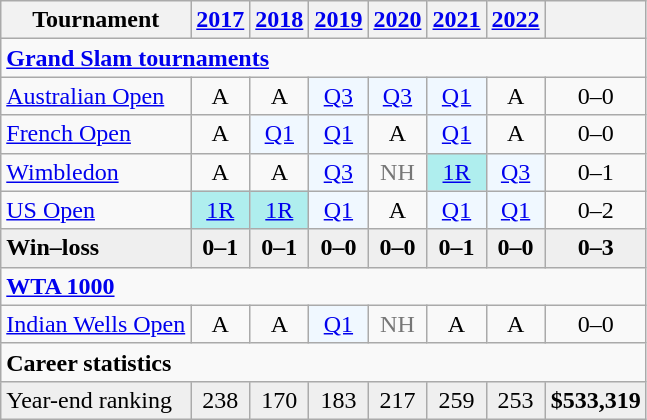<table class=wikitable style=text-align:center>
<tr>
<th>Tournament</th>
<th><a href='#'>2017</a></th>
<th><a href='#'>2018</a></th>
<th><a href='#'>2019</a></th>
<th><a href='#'>2020</a></th>
<th><a href='#'>2021</a></th>
<th><a href='#'>2022</a></th>
<th></th>
</tr>
<tr>
<td colspan="10" style="text-align:left"><strong><a href='#'>Grand Slam tournaments</a></strong></td>
</tr>
<tr>
<td style=text-align:left><a href='#'>Australian Open</a></td>
<td>A</td>
<td>A</td>
<td bgcolor=f0f8ff><a href='#'>Q3</a></td>
<td bgcolor=f0f8ff><a href='#'>Q3</a></td>
<td bgcolor=f0f8ff><a href='#'>Q1</a></td>
<td>A</td>
<td>0–0</td>
</tr>
<tr>
<td style=text-align:left><a href='#'>French Open</a></td>
<td>A</td>
<td bgcolor=f0f8ff><a href='#'>Q1</a></td>
<td bgcolor=f0f8ff><a href='#'>Q1</a></td>
<td>A</td>
<td bgcolor=f0f8ff><a href='#'>Q1</a></td>
<td>A</td>
<td>0–0</td>
</tr>
<tr>
<td style=text-align:left><a href='#'>Wimbledon</a></td>
<td>A</td>
<td>A</td>
<td bgcolor=f0f8ff><a href='#'>Q3</a></td>
<td style=color:#767676>NH</td>
<td bgcolor=afeeee><a href='#'>1R</a></td>
<td bgcolor=f0f8ff><a href='#'>Q3</a></td>
<td>0–1</td>
</tr>
<tr>
<td style=text-align:left><a href='#'>US Open</a></td>
<td bgcolor=afeeee><a href='#'>1R</a></td>
<td bgcolor=afeeee><a href='#'>1R</a></td>
<td bgcolor=f0f8ff><a href='#'>Q1</a></td>
<td>A</td>
<td bgcolor=f0f8ff><a href='#'>Q1</a></td>
<td bgcolor="f0f8ff"><a href='#'>Q1</a></td>
<td>0–2</td>
</tr>
<tr style=font-weight:bold;background:#efefef>
<td style=text-align:left>Win–loss</td>
<td>0–1</td>
<td>0–1</td>
<td>0–0</td>
<td>0–0</td>
<td>0–1</td>
<td>0–0</td>
<td>0–3</td>
</tr>
<tr>
<td colspan="10" style="text-align:left"><strong><a href='#'>WTA 1000</a></strong></td>
</tr>
<tr>
<td style=text-align:left><a href='#'>Indian Wells Open</a></td>
<td>A</td>
<td>A</td>
<td bgcolor=f0f8ff><a href='#'>Q1</a></td>
<td style=color:#767676>NH</td>
<td>A</td>
<td>A</td>
<td>0–0</td>
</tr>
<tr>
<td colspan="10" align="left"><strong>Career statistics</strong></td>
</tr>
<tr bgcolor=efefef>
<td align=left>Year-end ranking</td>
<td>238</td>
<td>170</td>
<td>183</td>
<td>217</td>
<td>259</td>
<td>253</td>
<td colspan=3><strong>$533,319</strong></td>
</tr>
</table>
